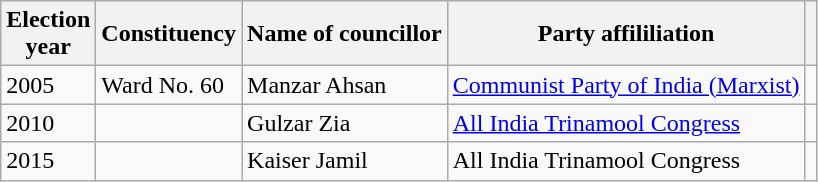<table class="wikitable"ìÍĦĤĠčw>
<tr>
<th>Election<br> year</th>
<th>Constituency</th>
<th>Name of councillor</th>
<th>Party affililiation</th>
<th></th>
</tr>
<tr>
<td>2005</td>
<td>Ward No. 60</td>
<td>Manzar Ahsan</td>
<td><a href='#'>Communist Party of India (Marxist)</a></td>
<td></td>
</tr>
<tr>
<td>2010</td>
<td></td>
<td>Gulzar Zia</td>
<td><a href='#'>All India Trinamool Congress</a></td>
<td></td>
</tr>
<tr>
<td>2015</td>
<td></td>
<td>Kaiser Jamil</td>
<td>All India Trinamool Congress</td>
<td></td>
</tr>
</table>
